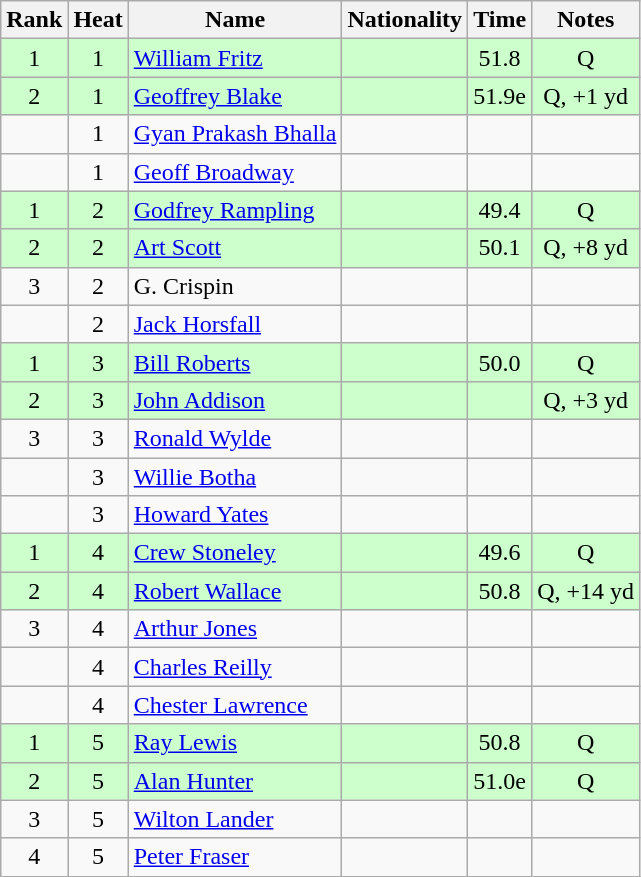<table class="wikitable sortable" style="text-align:center">
<tr>
<th>Rank</th>
<th>Heat</th>
<th>Name</th>
<th>Nationality</th>
<th>Time</th>
<th>Notes</th>
</tr>
<tr bgcolor=ccffcc>
<td>1</td>
<td>1</td>
<td align=left><a href='#'>William Fritz</a></td>
<td align=left></td>
<td>51.8</td>
<td>Q</td>
</tr>
<tr bgcolor=ccffcc>
<td>2</td>
<td>1</td>
<td align=left><a href='#'>Geoffrey Blake</a></td>
<td align=left></td>
<td>51.9e</td>
<td>Q, +1 yd</td>
</tr>
<tr>
<td></td>
<td>1</td>
<td align=left><a href='#'>Gyan Prakash Bhalla</a></td>
<td align=left></td>
<td></td>
<td></td>
</tr>
<tr>
<td></td>
<td>1</td>
<td align=left><a href='#'>Geoff Broadway</a></td>
<td align=left></td>
<td></td>
<td></td>
</tr>
<tr bgcolor=ccffcc>
<td>1</td>
<td>2</td>
<td align=left><a href='#'>Godfrey Rampling</a></td>
<td align=left></td>
<td>49.4</td>
<td>Q</td>
</tr>
<tr bgcolor=ccffcc>
<td>2</td>
<td>2</td>
<td align=left><a href='#'>Art Scott</a></td>
<td align=left></td>
<td>50.1</td>
<td>Q, +8 yd</td>
</tr>
<tr>
<td>3</td>
<td>2</td>
<td align=left>G. Crispin</td>
<td align=left></td>
<td></td>
<td></td>
</tr>
<tr>
<td></td>
<td>2</td>
<td align=left><a href='#'>Jack Horsfall</a></td>
<td align=left></td>
<td></td>
<td></td>
</tr>
<tr bgcolor=ccffcc>
<td>1</td>
<td>3</td>
<td align=left><a href='#'>Bill Roberts</a></td>
<td align=left></td>
<td>50.0</td>
<td>Q</td>
</tr>
<tr bgcolor=ccffcc>
<td>2</td>
<td>3</td>
<td align=left><a href='#'>John Addison</a></td>
<td align=left></td>
<td></td>
<td>Q, +3 yd</td>
</tr>
<tr>
<td>3</td>
<td>3</td>
<td align=left><a href='#'>Ronald Wylde</a></td>
<td align=left></td>
<td></td>
<td></td>
</tr>
<tr>
<td></td>
<td>3</td>
<td align=left><a href='#'>Willie Botha</a></td>
<td align=left></td>
<td></td>
<td></td>
</tr>
<tr>
<td></td>
<td>3</td>
<td align=left><a href='#'>Howard Yates</a></td>
<td align=left></td>
<td></td>
<td></td>
</tr>
<tr bgcolor=ccffcc>
<td>1</td>
<td>4</td>
<td align=left><a href='#'>Crew Stoneley</a></td>
<td align=left></td>
<td>49.6</td>
<td>Q</td>
</tr>
<tr bgcolor=ccffcc>
<td>2</td>
<td>4</td>
<td align=left><a href='#'>Robert Wallace</a></td>
<td align=left></td>
<td>50.8</td>
<td>Q, +14 yd</td>
</tr>
<tr>
<td>3</td>
<td>4</td>
<td align=left><a href='#'>Arthur Jones</a></td>
<td align=left></td>
<td></td>
<td></td>
</tr>
<tr>
<td></td>
<td>4</td>
<td align=left><a href='#'>Charles Reilly</a></td>
<td align=left></td>
<td></td>
<td></td>
</tr>
<tr>
<td></td>
<td>4</td>
<td align=left><a href='#'>Chester Lawrence</a></td>
<td align=left></td>
<td></td>
<td></td>
</tr>
<tr bgcolor=ccffcc>
<td>1</td>
<td>5</td>
<td align=left><a href='#'>Ray Lewis</a></td>
<td align=left></td>
<td>50.8</td>
<td>Q</td>
</tr>
<tr bgcolor=ccffcc>
<td>2</td>
<td>5</td>
<td align=left><a href='#'>Alan Hunter</a></td>
<td align=left></td>
<td>51.0e</td>
<td>Q</td>
</tr>
<tr>
<td>3</td>
<td>5</td>
<td align=left><a href='#'>Wilton Lander</a></td>
<td align=left></td>
<td></td>
<td></td>
</tr>
<tr>
<td>4</td>
<td>5</td>
<td align=left><a href='#'>Peter Fraser</a></td>
<td align=left></td>
<td></td>
<td></td>
</tr>
</table>
